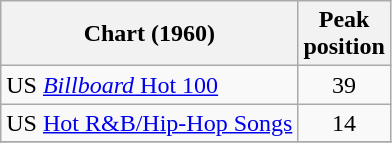<table class="wikitable">
<tr>
<th align="left">Chart (1960)</th>
<th align="left">Peak<br>position</th>
</tr>
<tr>
<td align="left">US <a href='#'><em>Billboard</em> Hot 100</a></td>
<td align="center">39</td>
</tr>
<tr>
<td align="left">US <a href='#'>Hot R&B/Hip-Hop Songs</a></td>
<td align="center">14</td>
</tr>
<tr>
</tr>
</table>
